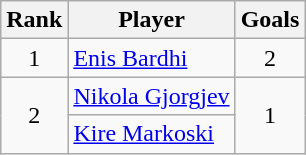<table class="wikitable">
<tr>
<th>Rank</th>
<th>Player</th>
<th>Goals</th>
</tr>
<tr>
<td align=center rowspan=1>1</td>
<td><a href='#'>Enis Bardhi</a></td>
<td align=center>2</td>
</tr>
<tr>
<td align=center rowspan=2>2</td>
<td><a href='#'>Nikola Gjorgjev</a></td>
<td align=center rowspan=2>1</td>
</tr>
<tr>
<td><a href='#'>Kire Markoski</a></td>
</tr>
</table>
